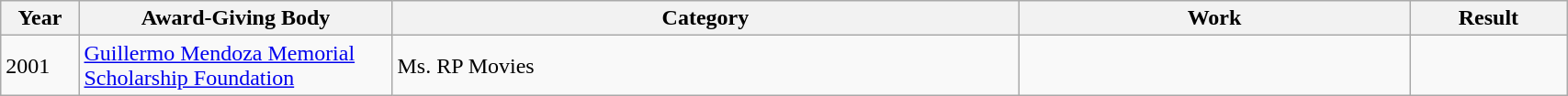<table | width="90%" class="wikitable sortable">
<tr>
<th width="5%">Year</th>
<th width="20%">Award-Giving Body</th>
<th width="40%">Category</th>
<th width="25%">Work</th>
<th width="10%">Result</th>
</tr>
<tr>
<td>2001</td>
<td><a href='#'>Guillermo Mendoza Memorial Scholarship Foundation</a></td>
<td>Ms. RP Movies</td>
<td></td>
<td></td>
</tr>
</table>
